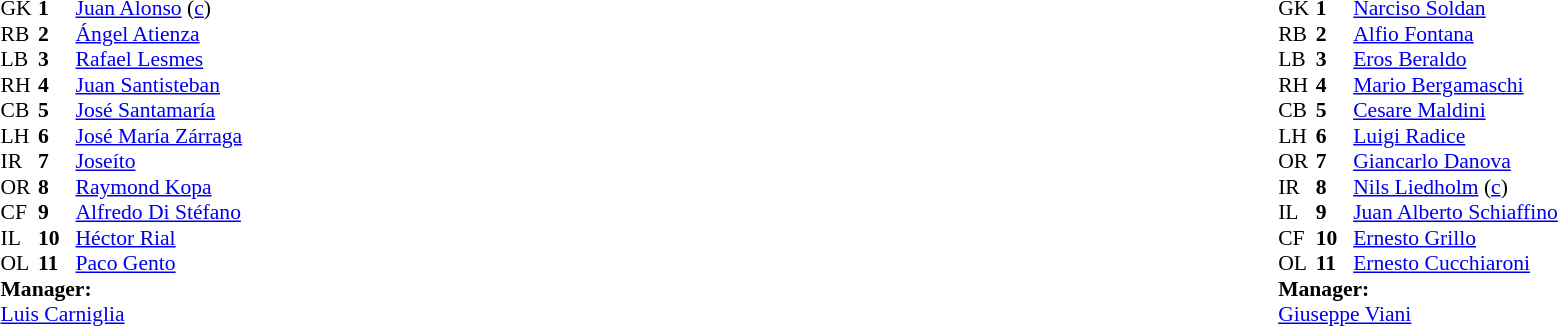<table style="width:100%">
<tr>
<td style="vertical-align:top; width:40%"><br><table style="font-size: 90%" cellspacing="0" cellpadding="0">
<tr>
<th width=25></th>
<th width=25></th>
</tr>
<tr>
<td>GK</td>
<td><strong>1</strong></td>
<td> <a href='#'>Juan Alonso</a> (<a href='#'>c</a>)</td>
</tr>
<tr>
<td>RB</td>
<td><strong>2</strong></td>
<td> <a href='#'>Ángel Atienza</a></td>
</tr>
<tr>
<td>LB</td>
<td><strong>3</strong></td>
<td> <a href='#'>Rafael Lesmes</a></td>
</tr>
<tr>
<td>RH</td>
<td><strong>4</strong></td>
<td> <a href='#'>Juan Santisteban</a></td>
</tr>
<tr>
<td>CB</td>
<td><strong>5</strong></td>
<td> <a href='#'>José Santamaría</a></td>
</tr>
<tr>
<td>LH</td>
<td><strong>6</strong></td>
<td> <a href='#'>José María Zárraga</a></td>
</tr>
<tr>
<td>IR</td>
<td><strong>7</strong></td>
<td> <a href='#'>Joseíto</a></td>
</tr>
<tr>
<td>OR</td>
<td><strong>8</strong></td>
<td> <a href='#'>Raymond Kopa</a></td>
</tr>
<tr>
<td>CF</td>
<td><strong>9</strong></td>
<td> <a href='#'>Alfredo Di Stéfano</a></td>
</tr>
<tr>
<td>IL</td>
<td><strong>10</strong></td>
<td> <a href='#'>Héctor Rial</a></td>
</tr>
<tr>
<td>OL</td>
<td><strong>11</strong></td>
<td> <a href='#'>Paco Gento</a></td>
</tr>
<tr>
<td colspan=3><strong>Manager:</strong></td>
</tr>
<tr>
<td colspan=4> <a href='#'>Luis Carniglia</a></td>
</tr>
</table>
</td>
<td valign="top"></td>
<td style="vertical-align:top; width:50%"><br><table cellspacing="0" cellpadding="0" style="font-size:90%; margin:auto">
<tr>
<th width=25></th>
<th width=25></th>
</tr>
<tr>
<td>GK</td>
<td><strong>1</strong></td>
<td> <a href='#'>Narciso Soldan</a></td>
</tr>
<tr>
<td>RB</td>
<td><strong>2</strong></td>
<td> <a href='#'>Alfio Fontana</a></td>
</tr>
<tr>
<td>LB</td>
<td><strong>3</strong></td>
<td> <a href='#'>Eros Beraldo</a></td>
</tr>
<tr>
<td>RH</td>
<td><strong>4</strong></td>
<td> <a href='#'>Mario Bergamaschi</a></td>
</tr>
<tr>
<td>CB</td>
<td><strong>5</strong></td>
<td> <a href='#'>Cesare Maldini</a></td>
</tr>
<tr>
<td>LH</td>
<td><strong>6</strong></td>
<td> <a href='#'>Luigi Radice</a></td>
</tr>
<tr>
<td>OR</td>
<td><strong>7</strong></td>
<td> <a href='#'>Giancarlo Danova</a></td>
</tr>
<tr>
<td>IR</td>
<td><strong>8</strong></td>
<td> <a href='#'>Nils Liedholm</a> (<a href='#'>c</a>)</td>
</tr>
<tr>
<td>IL</td>
<td><strong>9</strong></td>
<td> <a href='#'>Juan Alberto Schiaffino</a></td>
</tr>
<tr>
<td>CF</td>
<td><strong>10</strong></td>
<td> <a href='#'>Ernesto Grillo</a></td>
</tr>
<tr>
<td>OL</td>
<td><strong>11</strong></td>
<td> <a href='#'>Ernesto Cucchiaroni</a></td>
</tr>
<tr>
<td colspan=3><strong>Manager:</strong></td>
</tr>
<tr>
<td colspan=4> <a href='#'>Giuseppe Viani</a></td>
</tr>
</table>
</td>
</tr>
</table>
